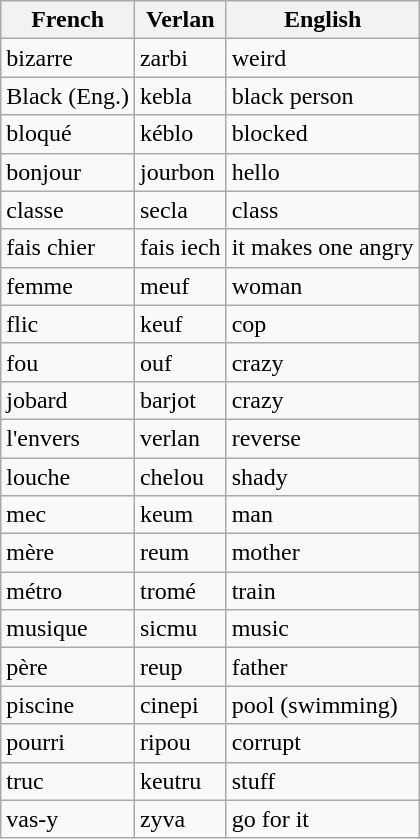<table class="wikitable">
<tr>
<th>French</th>
<th>Verlan</th>
<th>English</th>
</tr>
<tr>
<td>bizarre</td>
<td>zarbi</td>
<td>weird</td>
</tr>
<tr>
<td>Black (Eng.)</td>
<td>kebla</td>
<td>black person</td>
</tr>
<tr>
<td>bloqué</td>
<td>kéblo</td>
<td>blocked</td>
</tr>
<tr>
<td>bonjour</td>
<td>jourbon</td>
<td>hello</td>
</tr>
<tr>
<td>classe</td>
<td>secla</td>
<td>class</td>
</tr>
<tr>
<td>fais chier</td>
<td>fais iech</td>
<td>it makes one angry</td>
</tr>
<tr>
<td>femme</td>
<td>meuf</td>
<td>woman</td>
</tr>
<tr>
<td>flic</td>
<td>keuf</td>
<td>cop</td>
</tr>
<tr>
<td>fou</td>
<td>ouf</td>
<td>crazy</td>
</tr>
<tr>
<td>jobard</td>
<td>barjot</td>
<td>crazy</td>
</tr>
<tr>
<td>l'envers</td>
<td>verlan</td>
<td>reverse</td>
</tr>
<tr>
<td>louche</td>
<td>chelou</td>
<td>shady</td>
</tr>
<tr>
<td>mec</td>
<td>keum</td>
<td>man</td>
</tr>
<tr>
<td>mère</td>
<td>reum</td>
<td>mother</td>
</tr>
<tr>
<td>métro</td>
<td>tromé</td>
<td>train</td>
</tr>
<tr>
<td>musique</td>
<td>sicmu</td>
<td>music</td>
</tr>
<tr>
<td>père</td>
<td>reup</td>
<td>father</td>
</tr>
<tr>
<td>piscine</td>
<td>cinepi</td>
<td>pool (swimming)</td>
</tr>
<tr>
<td>pourri</td>
<td>ripou</td>
<td>corrupt</td>
</tr>
<tr>
<td>truc</td>
<td>keutru</td>
<td>stuff</td>
</tr>
<tr>
<td>vas-y</td>
<td>zyva</td>
<td>go for it</td>
</tr>
</table>
